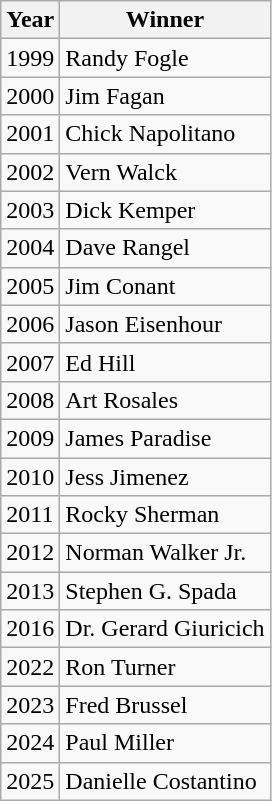<table class="wikitable">
<tr>
<th>Year</th>
<th>Winner</th>
</tr>
<tr>
<td>1999</td>
<td>Randy Fogle</td>
</tr>
<tr>
<td>2000</td>
<td>Jim Fagan</td>
</tr>
<tr>
<td>2001</td>
<td>Chick Napolitano</td>
</tr>
<tr>
<td>2002</td>
<td>Vern Walck</td>
</tr>
<tr>
<td>2003</td>
<td>Dick Kemper</td>
</tr>
<tr>
<td>2004</td>
<td>Dave Rangel</td>
</tr>
<tr>
<td>2005</td>
<td>Jim Conant</td>
</tr>
<tr>
<td>2006</td>
<td>Jason Eisenhour</td>
</tr>
<tr>
<td>2007</td>
<td>Ed Hill</td>
</tr>
<tr>
<td>2008</td>
<td>Art Rosales</td>
</tr>
<tr>
<td>2009</td>
<td>James Paradise</td>
</tr>
<tr>
<td>2010</td>
<td>Jess Jimenez</td>
</tr>
<tr>
<td>2011</td>
<td>Rocky Sherman</td>
</tr>
<tr>
<td>2012</td>
<td>Norman Walker Jr.</td>
</tr>
<tr>
<td>2013</td>
<td>Stephen G. Spada</td>
</tr>
<tr>
<td>2016</td>
<td>Dr. Gerard Giuricich</td>
</tr>
<tr>
<td>2022</td>
<td>Ron Turner</td>
</tr>
<tr>
<td>2023</td>
<td>Fred Brussel</td>
</tr>
<tr>
<td>2024</td>
<td>Paul Miller</td>
</tr>
<tr>
<td>2025</td>
<td>Danielle Costantino</td>
</tr>
</table>
